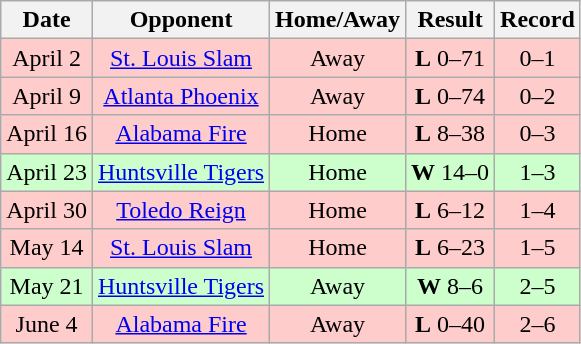<table class="wikitable" style="align=center">
<tr>
<th>Date</th>
<th>Opponent</th>
<th>Home/Away</th>
<th>Result</th>
<th>Record</th>
</tr>
<tr style="background:#fcc; text-align:center;">
<td>April 2</td>
<td><a href='#'>St. Louis Slam</a></td>
<td>Away</td>
<td><strong>L</strong> 0–71</td>
<td>0–1</td>
</tr>
<tr style="background:#fcc; text-align:center;">
<td>April 9</td>
<td><a href='#'>Atlanta Phoenix</a></td>
<td>Away</td>
<td><strong>L</strong> 0–74</td>
<td>0–2</td>
</tr>
<tr style="background:#fcc; text-align:center;">
<td>April 16</td>
<td><a href='#'>Alabama Fire</a></td>
<td>Home</td>
<td><strong>L</strong> 8–38</td>
<td>0–3</td>
</tr>
<tr style="background:#cfc; text-align:center;">
<td>April 23</td>
<td><a href='#'>Huntsville Tigers</a></td>
<td>Home</td>
<td><strong>W</strong> 14–0</td>
<td>1–3</td>
</tr>
<tr style="background:#fcc; text-align:center;">
<td>April 30</td>
<td><a href='#'>Toledo Reign</a></td>
<td>Home</td>
<td><strong>L</strong> 6–12</td>
<td>1–4</td>
</tr>
<tr style="background:#fcc; text-align:center;">
<td>May 14</td>
<td><a href='#'>St. Louis Slam</a></td>
<td>Home</td>
<td><strong>L</strong> 6–23</td>
<td>1–5</td>
</tr>
<tr style="background:#cfc; text-align:center;">
<td>May 21</td>
<td><a href='#'>Huntsville Tigers</a></td>
<td>Away</td>
<td><strong>W</strong> 8–6</td>
<td>2–5</td>
</tr>
<tr style="background:#fcc; text-align:center;">
<td>June 4</td>
<td><a href='#'>Alabama Fire</a></td>
<td>Away</td>
<td><strong>L</strong> 0–40</td>
<td>2–6</td>
</tr>
</table>
